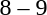<table style="text-align:center">
<tr>
<th width=200></th>
<th width=100></th>
<th width=200></th>
</tr>
<tr>
<td align=right></td>
<td>8 – 9</td>
<td align=left><strong></strong></td>
</tr>
</table>
